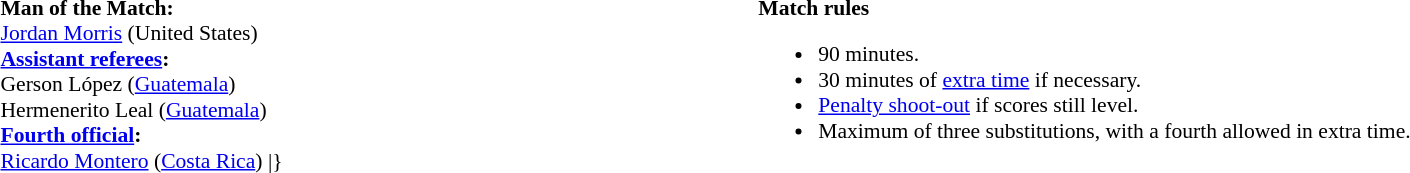<table style="width:100%; font-size:90%;">
<tr>
<td><br><strong>Man of the Match:</strong>
<br><a href='#'>Jordan Morris</a> (United States)<br><strong><a href='#'>Assistant referees</a>:</strong>
<br>Gerson López (<a href='#'>Guatemala</a>)
<br>Hermenerito Leal (<a href='#'>Guatemala</a>)
<br><strong><a href='#'>Fourth official</a>:</strong>
<br><a href='#'>Ricardo Montero</a> (<a href='#'>Costa Rica</a>)
<includeonly>|}</includeonly></td>
<td style="width:60%; vertical-align:top;"><br><strong>Match rules</strong><ul><li>90 minutes.</li><li>30 minutes of <a href='#'>extra time</a> if necessary.</li><li><a href='#'>Penalty shoot-out</a> if scores still level.</li><li>Maximum of three substitutions, with a fourth allowed in extra time.</li></ul></td>
</tr>
</table>
